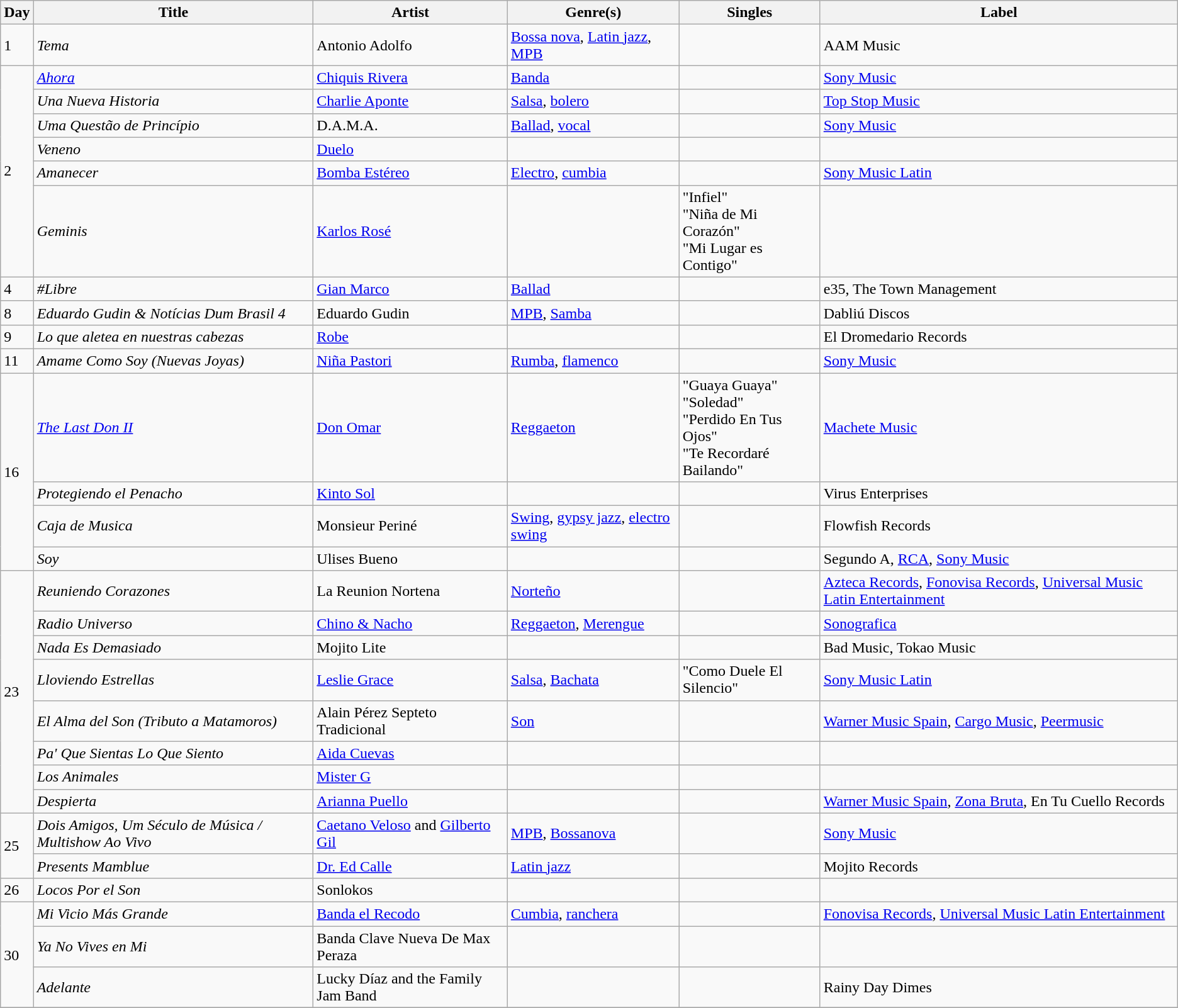<table class="wikitable sortable" style="text-align: left;">
<tr>
<th>Day</th>
<th>Title</th>
<th>Artist</th>
<th>Genre(s)</th>
<th>Singles</th>
<th>Label</th>
</tr>
<tr>
<td>1</td>
<td><em>Tema</em></td>
<td>Antonio Adolfo</td>
<td><a href='#'>Bossa nova</a>, <a href='#'>Latin jazz</a>, <a href='#'>MPB</a></td>
<td></td>
<td>AAM Music</td>
</tr>
<tr>
<td rowspan="6">2</td>
<td><em><a href='#'>Ahora</a></em></td>
<td><a href='#'>Chiquis Rivera</a></td>
<td><a href='#'>Banda</a></td>
<td></td>
<td><a href='#'>Sony Music</a></td>
</tr>
<tr>
<td><em>Una Nueva Historia</em></td>
<td><a href='#'>Charlie Aponte</a></td>
<td><a href='#'>Salsa</a>, <a href='#'>bolero</a></td>
<td></td>
<td><a href='#'>Top Stop Music</a></td>
</tr>
<tr>
<td><em>Uma Questão de Princípio</em></td>
<td>D.A.M.A.</td>
<td><a href='#'>Ballad</a>, <a href='#'>vocal</a></td>
<td></td>
<td><a href='#'>Sony Music</a></td>
</tr>
<tr>
<td><em>Veneno</em></td>
<td><a href='#'>Duelo</a></td>
<td></td>
<td></td>
<td></td>
</tr>
<tr>
<td><em>Amanecer</em></td>
<td><a href='#'>Bomba Estéreo</a></td>
<td><a href='#'>Electro</a>, <a href='#'>cumbia</a></td>
<td></td>
<td><a href='#'>Sony Music Latin</a></td>
</tr>
<tr>
<td><em>Geminis</em></td>
<td><a href='#'>Karlos Rosé</a></td>
<td></td>
<td>"Infiel"<br>"Niña de Mi Corazón"<br>"Mi Lugar es Contigo"</td>
<td></td>
</tr>
<tr>
<td>4</td>
<td><em>#Libre</em></td>
<td><a href='#'>Gian Marco</a></td>
<td><a href='#'>Ballad</a></td>
<td></td>
<td>e35, The Town Management</td>
</tr>
<tr>
<td>8</td>
<td><em>Eduardo Gudin & Notícias Dum Brasil 4</em></td>
<td>Eduardo Gudin</td>
<td><a href='#'>MPB</a>, <a href='#'>Samba</a></td>
<td></td>
<td>Dabliú Discos</td>
</tr>
<tr>
<td>9</td>
<td><em>Lo que aletea en nuestras cabezas</em></td>
<td><a href='#'>Robe</a></td>
<td></td>
<td></td>
<td>El Dromedario Records</td>
</tr>
<tr>
<td>11</td>
<td><em>Amame Como Soy (Nuevas Joyas)</em></td>
<td><a href='#'>Niña Pastori</a></td>
<td><a href='#'>Rumba</a>, <a href='#'>flamenco</a></td>
<td></td>
<td><a href='#'>Sony Music</a></td>
</tr>
<tr>
<td rowspan="4">16</td>
<td><em><a href='#'>The Last Don II</a></em></td>
<td><a href='#'>Don Omar</a></td>
<td><a href='#'>Reggaeton</a></td>
<td>"Guaya Guaya"<br>"Soledad"<br>"Perdido En Tus Ojos"<br>"Te Recordaré Bailando"</td>
<td><a href='#'>Machete Music</a></td>
</tr>
<tr>
<td><em>Protegiendo el Penacho</em></td>
<td><a href='#'>Kinto Sol</a></td>
<td></td>
<td></td>
<td>Virus Enterprises</td>
</tr>
<tr>
<td><em>Caja de Musica</em></td>
<td>Monsieur Periné</td>
<td><a href='#'>Swing</a>, <a href='#'>gypsy jazz</a>, <a href='#'>electro swing</a></td>
<td></td>
<td>Flowfish Records</td>
</tr>
<tr>
<td><em>Soy</em></td>
<td>Ulises Bueno</td>
<td></td>
<td></td>
<td>Segundo A, <a href='#'>RCA</a>, <a href='#'>Sony Music</a></td>
</tr>
<tr>
<td rowspan="8">23</td>
<td><em>Reuniendo Corazones</em></td>
<td>La Reunion Nortena</td>
<td><a href='#'>Norteño</a></td>
<td></td>
<td><a href='#'>Azteca Records</a>, <a href='#'>Fonovisa Records</a>, <a href='#'>Universal Music Latin Entertainment</a></td>
</tr>
<tr>
<td><em>Radio Universo</em></td>
<td><a href='#'>Chino & Nacho</a></td>
<td><a href='#'>Reggaeton</a>, <a href='#'>Merengue</a></td>
<td></td>
<td><a href='#'>Sonografica</a></td>
</tr>
<tr>
<td><em>Nada Es Demasiado</em></td>
<td>Mojito Lite</td>
<td></td>
<td></td>
<td>Bad Music, Tokao Music</td>
</tr>
<tr>
<td><em>Lloviendo Estrellas</em></td>
<td><a href='#'>Leslie Grace</a></td>
<td><a href='#'>Salsa</a>, <a href='#'>Bachata</a></td>
<td>"Como Duele El Silencio"</td>
<td><a href='#'>Sony Music Latin</a></td>
</tr>
<tr>
<td><em>El Alma del Son (Tributo a Matamoros)</em></td>
<td>Alain Pérez Septeto Tradicional</td>
<td><a href='#'>Son</a></td>
<td></td>
<td><a href='#'>Warner Music Spain</a>, <a href='#'>Cargo Music</a>, <a href='#'>Peermusic</a></td>
</tr>
<tr>
<td><em>Pa' Que Sientas Lo Que Siento</em></td>
<td><a href='#'>Aida Cuevas</a></td>
<td></td>
<td></td>
<td></td>
</tr>
<tr>
<td><em>Los Animales</em></td>
<td><a href='#'>Mister G</a></td>
<td></td>
<td></td>
<td></td>
</tr>
<tr>
<td><em>Despierta</em></td>
<td><a href='#'>Arianna Puello</a></td>
<td></td>
<td></td>
<td><a href='#'>Warner Music Spain</a>, <a href='#'>Zona Bruta</a>, En Tu Cuello Records</td>
</tr>
<tr>
<td rowspan="2">25</td>
<td><em>Dois Amigos, Um Século de Música / Multishow Ao Vivo</em></td>
<td><a href='#'>Caetano Veloso</a> and <a href='#'>Gilberto Gil</a></td>
<td><a href='#'>MPB</a>, <a href='#'>Bossanova</a></td>
<td></td>
<td><a href='#'>Sony Music</a></td>
</tr>
<tr>
<td><em>Presents Mamblue</em></td>
<td><a href='#'>Dr. Ed Calle</a></td>
<td><a href='#'>Latin jazz</a></td>
<td></td>
<td>Mojito Records</td>
</tr>
<tr>
<td>26</td>
<td><em>Locos Por el Son</em></td>
<td>Sonlokos</td>
<td></td>
<td></td>
<td></td>
</tr>
<tr>
<td rowspan="3">30</td>
<td><em>Mi Vicio Más Grande</em></td>
<td><a href='#'>Banda el Recodo</a></td>
<td><a href='#'>Cumbia</a>, <a href='#'>ranchera</a></td>
<td></td>
<td><a href='#'>Fonovisa Records</a>, <a href='#'>Universal Music Latin Entertainment</a></td>
</tr>
<tr>
<td><em>Ya No Vives en Mi</em></td>
<td>Banda Clave Nueva De Max Peraza</td>
<td></td>
<td></td>
<td></td>
</tr>
<tr>
<td><em>Adelante</em></td>
<td>Lucky Díaz and the Family Jam Band</td>
<td></td>
<td></td>
<td>Rainy Day Dimes</td>
</tr>
<tr>
</tr>
</table>
